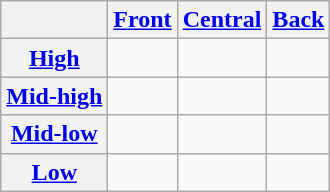<table class="wikitable" style="text-align:center">
<tr>
<th></th>
<th><a href='#'>Front</a></th>
<th><a href='#'>Central</a></th>
<th><a href='#'>Back</a></th>
</tr>
<tr>
<th><a href='#'>High</a></th>
<td> </td>
<td></td>
<td> </td>
</tr>
<tr>
<th><a href='#'>Mid-high</a></th>
<td> </td>
<td></td>
<td> </td>
</tr>
<tr>
<th><a href='#'>Mid-low</a></th>
<td></td>
<td></td>
<td> </td>
</tr>
<tr>
<th><a href='#'>Low</a></th>
<td></td>
<td> </td>
<td></td>
</tr>
</table>
